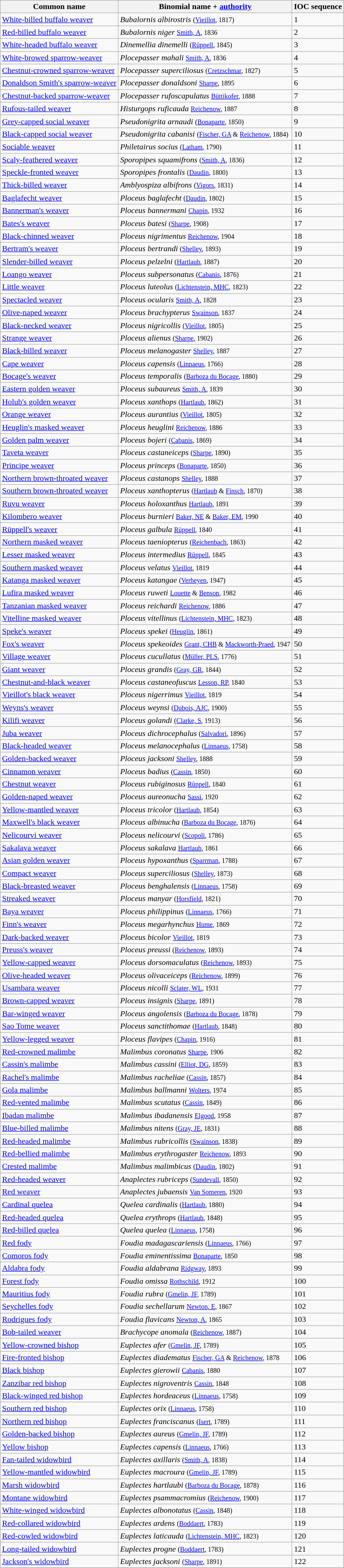<table class="wikitable sortable">
<tr>
<th>Common name</th>
<th>Binomial name + <a href='#'>authority</a></th>
<th data-sort-typan"number">IOC sequence</th>
</tr>
<tr>
<td><a href='#'>White-billed buffalo weaver</a></td>
<td><em>Bubalornis albirostris</em> <small>(<a href='#'>Vieillot</a>, 1817)</small></td>
<td>1</td>
</tr>
<tr>
<td><a href='#'>Red-billed buffalo weaver</a></td>
<td><em>Bubalornis niger</em> <small><a href='#'>Smith, A</a>, 1836</small></td>
<td>2</td>
</tr>
<tr>
<td><a href='#'>White-headed buffalo weaver</a></td>
<td><em>Dinemellia dinemelli</em> <small>(<a href='#'>Rüppell</a>, 1845)</small></td>
<td>3</td>
</tr>
<tr>
<td><a href='#'>White-browed sparrow-weaver</a></td>
<td><em>Plocepasser mahali</em> <small><a href='#'>Smith, A</a>, 1836</small></td>
<td>4</td>
</tr>
<tr>
<td><a href='#'>Chestnut-crowned sparrow-weaver</a></td>
<td><em>Plocepasser superciliosus</em> <small>(<a href='#'>Cretzschmar</a>, 1827)</small></td>
<td>5</td>
</tr>
<tr>
<td><a href='#'>Donaldson Smith's sparrow-weaver</a></td>
<td><em>Plocepasser donaldsoni</em> <small><a href='#'>Sharpe</a>, 1895</small></td>
<td>6</td>
</tr>
<tr>
<td><a href='#'>Chestnut-backed sparrow-weaver</a></td>
<td><em>Plocepasser rufoscapulatus</em> <small><a href='#'>Büttikofer</a>, 1888</small></td>
<td>7</td>
</tr>
<tr>
<td><a href='#'>Rufous-tailed weaver</a></td>
<td><em>Histurgops ruficauda</em> <small><a href='#'>Reichenow</a>, 1887</small></td>
<td>8</td>
</tr>
<tr>
<td><a href='#'>Grey-capped social weaver</a></td>
<td><em>Pseudonigrita arnaudi</em> <small>(<a href='#'>Bonaparte</a>, 1850)</small></td>
<td>9</td>
</tr>
<tr>
<td><a href='#'>Black-capped social weaver</a></td>
<td><em>Pseudonigrita cabanisi</em> <small>(<a href='#'>Fischer, GA</a> & <a href='#'>Reichenow</a>, 1884)</small></td>
<td>10</td>
</tr>
<tr>
<td><a href='#'>Sociable weaver</a></td>
<td><em>Philetairus socius</em> <small>(<a href='#'>Latham</a>, 1790)</small></td>
<td>11</td>
</tr>
<tr>
<td><a href='#'>Scaly-feathered weaver</a></td>
<td><em>Sporopipes squamifrons</em> <small>(<a href='#'>Smith, A</a>, 1836)</small></td>
<td>12</td>
</tr>
<tr>
<td><a href='#'>Speckle-fronted weaver</a></td>
<td><em>Sporopipes frontalis</em> <small>(<a href='#'>Daudin</a>, 1800)</small></td>
<td>13</td>
</tr>
<tr>
<td><a href='#'>Thick-billed weaver</a></td>
<td><em>Amblyospiza albifrons</em> <small>(<a href='#'>Vigors</a>, 1831)</small></td>
<td>14</td>
</tr>
<tr>
<td><a href='#'>Baglafecht weaver</a></td>
<td><em>Ploceus baglafecht</em> <small>(<a href='#'>Daudin</a>, 1802)</small></td>
<td>15</td>
</tr>
<tr>
<td><a href='#'>Bannerman's weaver</a></td>
<td><em>Ploceus bannermani</em> <small><a href='#'>Chapin</a>, 1932</small></td>
<td>16</td>
</tr>
<tr>
<td><a href='#'>Bates's weaver</a></td>
<td><em>Ploceus batesi</em> <small>(<a href='#'>Sharpe</a>, 1908)</small></td>
<td>17</td>
</tr>
<tr>
<td><a href='#'>Black-chinned weaver</a></td>
<td><em>Ploceus nigrimentus</em> <small><a href='#'>Reichenow</a>, 1904</small></td>
<td>18</td>
</tr>
<tr>
<td><a href='#'>Bertram's weaver</a></td>
<td><em>Ploceus bertrandi</em> <small>(<a href='#'>Shelley</a>, 1893)</small></td>
<td>19</td>
</tr>
<tr>
<td><a href='#'>Slender-billed weaver</a></td>
<td><em>Ploceus pelzelni</em> <small>(<a href='#'>Hartlaub</a>, 1887)</small></td>
<td>20</td>
</tr>
<tr>
<td><a href='#'>Loango weaver</a></td>
<td><em>Ploceus subpersonatus</em> <small>(<a href='#'>Cabanis</a>, 1876)</small></td>
<td>21</td>
</tr>
<tr>
<td><a href='#'>Little weaver</a></td>
<td><em>Ploceus luteolus</em> <small>(<a href='#'>Lichtenstein, MHC</a>, 1823)</small></td>
<td>22</td>
</tr>
<tr>
<td><a href='#'>Spectacled weaver</a></td>
<td><em>Ploceus ocularis</em> <small><a href='#'>Smith, A</a>, 1828</small></td>
<td>23</td>
</tr>
<tr>
<td><a href='#'>Olive-naped weaver</a></td>
<td><em>Ploceus brachypterus</em> <small><a href='#'>Swainson</a>, 1837</small></td>
<td>24</td>
</tr>
<tr>
<td><a href='#'>Black-necked weaver</a></td>
<td><em>Ploceus nigricollis</em> <small>(<a href='#'>Vieillot</a>, 1805)</small></td>
<td>25</td>
</tr>
<tr>
<td><a href='#'>Strange weaver</a></td>
<td><em>Ploceus alienus</em> <small>(<a href='#'>Sharpe</a>, 1902)</small></td>
<td>26</td>
</tr>
<tr>
<td><a href='#'>Black-billed weaver</a></td>
<td><em>Ploceus melanogaster</em> <small><a href='#'>Shelley</a>, 1887</small></td>
<td>27</td>
</tr>
<tr>
<td><a href='#'>Cape weaver</a></td>
<td><em>Ploceus capensis</em> <small>(<a href='#'>Linnaeus</a>, 1766)</small></td>
<td>28</td>
</tr>
<tr>
<td><a href='#'>Bocage's weaver</a></td>
<td><em>Ploceus temporalis</em> <small>(<a href='#'>Barboza du Bocage</a>, 1880)</small></td>
<td>29</td>
</tr>
<tr>
<td><a href='#'>Eastern golden weaver</a></td>
<td><em>Ploceus subaureus</em> <small><a href='#'>Smith, A</a>, 1839</small></td>
<td>30</td>
</tr>
<tr>
<td><a href='#'>Holub's golden weaver</a></td>
<td><em>Ploceus xanthops</em> <small>(<a href='#'>Hartlaub</a>, 1862)</small></td>
<td>31</td>
</tr>
<tr>
<td><a href='#'>Orange weaver</a></td>
<td><em>Ploceus aurantius</em> <small>(<a href='#'>Vieillot</a>, 1805)</small></td>
<td>32</td>
</tr>
<tr>
<td><a href='#'>Heuglin's masked weaver</a></td>
<td><em>Ploceus heuglini</em> <small><a href='#'>Reichenow</a>, 1886</small></td>
<td>33</td>
</tr>
<tr>
<td><a href='#'>Golden palm weaver</a></td>
<td><em>Ploceus bojeri</em> <small>(<a href='#'>Cabanis</a>, 1869)</small></td>
<td>34</td>
</tr>
<tr>
<td><a href='#'>Taveta weaver</a></td>
<td><em>Ploceus castaneiceps</em> <small>(<a href='#'>Sharpe</a>, 1890)</small></td>
<td>35</td>
</tr>
<tr>
<td><a href='#'>Principe weaver</a></td>
<td><em>Ploceus princeps</em> <small>(<a href='#'>Bonaparte</a>, 1850)</small></td>
<td>36</td>
</tr>
<tr>
<td><a href='#'>Northern brown-throated weaver</a></td>
<td><em>Ploceus castanops</em> <small><a href='#'>Shelley</a>, 1888</small></td>
<td>37</td>
</tr>
<tr>
<td><a href='#'>Southern brown-throated weaver</a></td>
<td><em>Ploceus xanthopterus</em> <small>(<a href='#'>Hartlaub</a> & <a href='#'>Finsch</a>, 1870)</small></td>
<td>38</td>
</tr>
<tr>
<td><a href='#'>Ruvu weaver</a></td>
<td><em>Ploceus holoxanthus</em> <small><a href='#'>Hartlaub</a>, 1891</small></td>
<td>39</td>
</tr>
<tr>
<td><a href='#'>Kilombero weaver</a></td>
<td><em>Ploceus burnieri</em> <small><a href='#'>Baker, NE</a> & <a href='#'>Baker, EM</a>, 1990</small></td>
<td>40</td>
</tr>
<tr>
<td><a href='#'>Rüppell's weaver</a></td>
<td><em>Ploceus galbula</em> <small><a href='#'>Rüppell</a>, 1840</small></td>
<td>41</td>
</tr>
<tr>
<td><a href='#'>Northern masked weaver</a></td>
<td><em>Ploceus taeniopterus</em> <small>(<a href='#'>Reichenbach</a>, 1863)</small></td>
<td>42</td>
</tr>
<tr>
<td><a href='#'>Lesser masked weaver</a></td>
<td><em>Ploceus intermedius</em> <small><a href='#'>Rüppell</a>, 1845</small></td>
<td>43</td>
</tr>
<tr>
<td><a href='#'>Southern masked weaver</a></td>
<td><em>Ploceus velatus</em> <small><a href='#'>Vieillot</a>, 1819</small></td>
<td>44</td>
</tr>
<tr>
<td><a href='#'>Katanga masked weaver</a></td>
<td><em>Ploceus katangae</em> <small>(<a href='#'>Verheyen</a>, 1947)</small></td>
<td>45</td>
</tr>
<tr>
<td><a href='#'>Lufira masked weaver</a></td>
<td><em>Ploceus ruweti</em> <small><a href='#'>Louette</a> & <a href='#'>Benson</a>, 1982</small></td>
<td>46</td>
</tr>
<tr>
<td><a href='#'>Tanzanian masked weaver</a></td>
<td><em>Ploceus reichardi</em> <small><a href='#'>Reichenow</a>, 1886</small></td>
<td>47</td>
</tr>
<tr>
<td><a href='#'>Vitelline masked weaver</a></td>
<td><em>Ploceus vitellinus</em> <small>(<a href='#'>Lichtenstein, MHC</a>, 1823)</small></td>
<td>48</td>
</tr>
<tr>
<td><a href='#'>Speke's weaver</a></td>
<td><em>Ploceus spekei</em> <small>(<a href='#'>Heuglin</a>, 1861)</small></td>
<td>49</td>
</tr>
<tr>
<td><a href='#'>Fox's weaver</a></td>
<td><em>Ploceus spekeoides</em> <small><a href='#'>Grant, CHB</a> & <a href='#'>Mackworth-Praed</a>, 1947</small></td>
<td>50</td>
</tr>
<tr>
<td><a href='#'>Village weaver</a></td>
<td><em>Ploceus cucullatus</em> <small>(<a href='#'>Müller, PLS</a>, 1776)</small></td>
<td>51</td>
</tr>
<tr>
<td><a href='#'>Giant weaver</a></td>
<td><em>Ploceus grandis</em> <small>(<a href='#'>Gray, GR</a>, 1844)</small></td>
<td>52</td>
</tr>
<tr>
<td><a href='#'>Chestnut-and-black weaver</a></td>
<td><em>Ploceus castaneofuscus</em> <small><a href='#'>Lesson, RP</a>, 1840</small></td>
<td>53</td>
</tr>
<tr>
<td><a href='#'>Vieillot's black weaver</a></td>
<td><em>Ploceus nigerrimus</em> <small><a href='#'>Vieillot</a>, 1819</small></td>
<td>54</td>
</tr>
<tr>
<td><a href='#'>Weyns's weaver</a></td>
<td><em>Ploceus weynsi</em> <small>(<a href='#'>Dubois, AJC</a>, 1900)</small></td>
<td>55</td>
</tr>
<tr>
<td><a href='#'>Kilifi weaver</a></td>
<td><em>Ploceus golandi</em> <small>(<a href='#'>Clarke, S</a>, 1913)</small></td>
<td>56</td>
</tr>
<tr>
<td><a href='#'>Juba weaver</a></td>
<td><em>Ploceus dichrocephalus</em> <small>(<a href='#'>Salvadori</a>, 1896)</small></td>
<td>57</td>
</tr>
<tr>
<td><a href='#'>Black-headed weaver</a></td>
<td><em>Ploceus melanocephalus</em> <small>(<a href='#'>Linnaeus</a>, 1758)</small></td>
<td>58</td>
</tr>
<tr>
<td><a href='#'>Golden-backed weaver</a></td>
<td><em>Ploceus jacksoni</em> <small><a href='#'>Shelley</a>, 1888</small></td>
<td>59</td>
</tr>
<tr>
<td><a href='#'>Cinnamon weaver</a></td>
<td><em>Ploceus badius</em> <small>(<a href='#'>Cassin</a>, 1850)</small></td>
<td>60</td>
</tr>
<tr>
<td><a href='#'>Chestnut weaver</a></td>
<td><em>Ploceus rubiginosus</em> <small><a href='#'>Rüppell</a>, 1840</small></td>
<td>61</td>
</tr>
<tr>
<td><a href='#'>Golden-naped weaver</a></td>
<td><em>Ploceus aureonucha</em> <small><a href='#'>Sassi</a>, 1920</small></td>
<td>62</td>
</tr>
<tr>
<td><a href='#'>Yellow-mantled weaver</a></td>
<td><em>Ploceus tricolor</em> <small>(<a href='#'>Hartlaub</a>, 1854)</small></td>
<td>63</td>
</tr>
<tr>
<td><a href='#'>Maxwell's black weaver</a></td>
<td><em>Ploceus albinucha</em> <small>(<a href='#'>Barboza du Bocage</a>, 1876)</small></td>
<td>64</td>
</tr>
<tr>
<td><a href='#'>Nelicourvi weaver</a></td>
<td><em>Ploceus nelicourvi</em> <small>(<a href='#'>Scopoli</a>, 1786)</small></td>
<td>65</td>
</tr>
<tr>
<td><a href='#'>Sakalava weaver</a></td>
<td><em>Ploceus sakalava</em> <small><a href='#'>Hartlaub</a>, 1861</small></td>
<td>66</td>
</tr>
<tr>
<td><a href='#'>Asian golden weaver</a></td>
<td><em>Ploceus hypoxanthus</em> <small>(<a href='#'>Sparrman</a>, 1788)</small></td>
<td>67</td>
</tr>
<tr>
<td><a href='#'>Compact weaver</a></td>
<td><em>Ploceus superciliosus</em> <small>(<a href='#'>Shelley</a>, 1873)</small></td>
<td>68</td>
</tr>
<tr>
<td><a href='#'>Black-breasted weaver</a></td>
<td><em>Ploceus benghalensis</em> <small>(<a href='#'>Linnaeus</a>, 1758)</small></td>
<td>69</td>
</tr>
<tr>
<td><a href='#'>Streaked weaver</a></td>
<td><em>Ploceus manyar</em> <small>(<a href='#'>Horsfield</a>, 1821)</small></td>
<td>70</td>
</tr>
<tr>
<td><a href='#'>Baya weaver</a></td>
<td><em>Ploceus philippinus</em> <small>(<a href='#'>Linnaeus</a>, 1766)</small></td>
<td>71</td>
</tr>
<tr>
<td><a href='#'>Finn's weaver</a></td>
<td><em>Ploceus megarhynchus</em> <small><a href='#'>Hume</a>, 1869</small></td>
<td>72</td>
</tr>
<tr>
<td><a href='#'>Dark-backed weaver</a></td>
<td><em>Ploceus bicolor</em> <small><a href='#'>Vieillot</a>, 1819</small></td>
<td>73</td>
</tr>
<tr>
<td><a href='#'>Preuss's weaver</a></td>
<td><em>Ploceus preussi</em> <small>(<a href='#'>Reichenow</a>, 1893)</small></td>
<td>74</td>
</tr>
<tr>
<td><a href='#'>Yellow-capped weaver</a></td>
<td><em>Ploceus dorsomaculatus</em> <small>(<a href='#'>Reichenow</a>, 1893)</small></td>
<td>75</td>
</tr>
<tr>
<td><a href='#'>Olive-headed weaver</a></td>
<td><em>Ploceus olivaceiceps</em> <small>(<a href='#'>Reichenow</a>, 1899)</small></td>
<td>76</td>
</tr>
<tr>
<td><a href='#'>Usambara weaver</a></td>
<td><em>Ploceus nicolli</em> <small><a href='#'>Sclater, WL</a>, 1931</small></td>
<td>77</td>
</tr>
<tr>
<td><a href='#'>Brown-capped weaver</a></td>
<td><em>Ploceus insignis</em> <small>(<a href='#'>Sharpe</a>, 1891)</small></td>
<td>78</td>
</tr>
<tr>
<td><a href='#'>Bar-winged weaver</a></td>
<td><em>Ploceus angolensis</em> <small>(<a href='#'>Barboza du Bocage</a>, 1878)</small></td>
<td>79</td>
</tr>
<tr>
<td><a href='#'>Sao Tome weaver</a></td>
<td><em>Ploceus sanctithomae</em> <small>(<a href='#'>Hartlaub</a>, 1848)</small></td>
<td>80</td>
</tr>
<tr>
<td><a href='#'>Yellow-legged weaver</a></td>
<td><em>Ploceus flavipes</em> <small>(<a href='#'>Chapin</a>, 1916)</small></td>
<td>81</td>
</tr>
<tr>
<td><a href='#'>Red-crowned malimbe</a></td>
<td><em>Malimbus coronatus</em> <small><a href='#'>Sharpe</a>, 1906</small></td>
<td>82</td>
</tr>
<tr>
<td><a href='#'>Cassin's malimbe</a></td>
<td><em>Malimbus cassini</em> <small>(<a href='#'>Elliot, DG</a>, 1859)</small></td>
<td>83</td>
</tr>
<tr>
<td><a href='#'>Rachel's malimbe</a></td>
<td><em>Malimbus racheliae</em> <small>(<a href='#'>Cassin</a>, 1857)</small></td>
<td>84</td>
</tr>
<tr>
<td><a href='#'>Gola malimbe</a></td>
<td><em>Malimbus ballmanni</em> <small><a href='#'>Wolters</a>, 1974</small></td>
<td>85</td>
</tr>
<tr>
<td><a href='#'>Red-vented malimbe</a></td>
<td><em>Malimbus scutatus</em> <small>(<a href='#'>Cassin</a>, 1849)</small></td>
<td>86</td>
</tr>
<tr>
<td><a href='#'>Ibadan malimbe</a></td>
<td><em>Malimbus ibadanensis</em> <small><a href='#'>Elgood</a>, 1958</small></td>
<td>87</td>
</tr>
<tr>
<td><a href='#'>Blue-billed malimbe</a></td>
<td><em>Malimbus nitens</em> <small>(<a href='#'>Gray, JE</a>, 1831)</small></td>
<td>88</td>
</tr>
<tr>
<td><a href='#'>Red-headed malimbe</a></td>
<td><em>Malimbus rubricollis</em> <small>(<a href='#'>Swainson</a>, 1838)</small></td>
<td>89</td>
</tr>
<tr>
<td><a href='#'>Red-bellied malimbe</a></td>
<td><em>Malimbus erythrogaster</em> <small><a href='#'>Reichenow</a>, 1893</small></td>
<td>90</td>
</tr>
<tr>
<td><a href='#'>Crested malimbe</a></td>
<td><em>Malimbus malimbicus</em> <small>(<a href='#'>Daudin</a>, 1802)</small></td>
<td>91</td>
</tr>
<tr>
<td><a href='#'>Red-headed weaver</a></td>
<td><em>Anaplectes rubriceps</em> <small>(<a href='#'>Sundevall</a>, 1850)</small></td>
<td>92</td>
</tr>
<tr>
<td><a href='#'>Red weaver</a></td>
<td><em>Anaplectes jubaensis</em> <small><a href='#'>Van Someren</a>, 1920</small></td>
<td>93</td>
</tr>
<tr>
<td><a href='#'>Cardinal quelea</a></td>
<td><em>Quelea cardinalis</em> <small>(<a href='#'>Hartlaub</a>, 1880)</small></td>
<td>94</td>
</tr>
<tr>
<td><a href='#'>Red-headed quelea</a></td>
<td><em>Quelea erythrops</em> <small>(<a href='#'>Hartlaub</a>, 1848)</small></td>
<td>95</td>
</tr>
<tr>
<td><a href='#'>Red-billed quelea</a></td>
<td><em>Quelea quelea</em> <small>(<a href='#'>Linnaeus</a>, 1758)</small></td>
<td>96</td>
</tr>
<tr>
<td><a href='#'>Red fody</a></td>
<td><em>Foudia madagascariensis</em> <small>(<a href='#'>Linnaeus</a>, 1766)</small></td>
<td>97</td>
</tr>
<tr>
<td><a href='#'>Comoros fody</a></td>
<td><em>Foudia eminentissima</em> <small><a href='#'>Bonaparte</a>, 1850</small></td>
<td>98</td>
</tr>
<tr>
<td><a href='#'>Aldabra fody</a></td>
<td><em>Foudia aldabrana</em> <small><a href='#'>Ridgway</a>, 1893</small></td>
<td>99</td>
</tr>
<tr>
<td><a href='#'>Forest fody</a></td>
<td><em>Foudia omissa</em> <small><a href='#'>Rothschild</a>, 1912</small></td>
<td>100</td>
</tr>
<tr>
<td><a href='#'>Mauritius fody</a></td>
<td><em>Foudia rubra</em> <small>(<a href='#'>Gmelin, JF</a>, 1789)</small></td>
<td>101</td>
</tr>
<tr>
<td><a href='#'>Seychelles fody</a></td>
<td><em>Foudia sechellarum</em> <small><a href='#'>Newton, E</a>, 1867</small></td>
<td>102</td>
</tr>
<tr>
<td><a href='#'>Rodrigues fody</a></td>
<td><em>Foudia flavicans</em> <small><a href='#'>Newton, A</a>, 1865</small></td>
<td>103</td>
</tr>
<tr>
<td><a href='#'>Bob-tailed weaver</a></td>
<td><em>Brachycope anomala</em> <small>(<a href='#'>Reichenow</a>, 1887)</small></td>
<td>104</td>
</tr>
<tr>
<td><a href='#'>Yellow-crowned bishop</a></td>
<td><em>Euplectes afer</em> <small>(<a href='#'>Gmelin, JF</a>, 1789)</small></td>
<td>105</td>
</tr>
<tr>
<td><a href='#'>Fire-fronted bishop</a></td>
<td><em>Euplectes diadematus</em> <small><a href='#'>Fischer, GA</a> & <a href='#'>Reichenow</a>, 1878</small></td>
<td>106</td>
</tr>
<tr>
<td><a href='#'>Black bishop</a></td>
<td><em>Euplectes gierowii</em> <small><a href='#'>Cabanis</a>, 1880</small></td>
<td>107</td>
</tr>
<tr>
<td><a href='#'>Zanzibar red bishop</a></td>
<td><em>Euplectes nigroventris</em> <small><a href='#'>Cassin</a>, 1848</small></td>
<td>108</td>
</tr>
<tr>
<td><a href='#'>Black-winged red bishop</a></td>
<td><em>Euplectes hordeaceus</em> <small>(<a href='#'>Linnaeus</a>, 1758)</small></td>
<td>109</td>
</tr>
<tr>
<td><a href='#'>Southern red bishop</a></td>
<td><em>Euplectes orix</em> <small>(<a href='#'>Linnaeus</a>, 1758)</small></td>
<td>110</td>
</tr>
<tr>
<td><a href='#'>Northern red bishop</a></td>
<td><em>Euplectes franciscanus</em> <small>(<a href='#'>Isert</a>, 1789)</small></td>
<td>111</td>
</tr>
<tr>
<td><a href='#'>Golden-backed bishop</a></td>
<td><em>Euplectes aureus</em> <small>(<a href='#'>Gmelin, JF</a>, 1789)</small></td>
<td>112</td>
</tr>
<tr>
<td><a href='#'>Yellow bishop</a></td>
<td><em>Euplectes capensis</em> <small>(<a href='#'>Linnaeus</a>, 1766)</small></td>
<td>113</td>
</tr>
<tr>
<td><a href='#'>Fan-tailed widowbird</a></td>
<td><em>Euplectes axillaris</em> <small>(<a href='#'>Smith, A</a>, 1838)</small></td>
<td>114</td>
</tr>
<tr>
<td><a href='#'>Yellow-mantled widowbird</a></td>
<td><em>Euplectes macroura</em> <small>(<a href='#'>Gmelin, JF</a>, 1789)</small></td>
<td>115</td>
</tr>
<tr>
<td><a href='#'>Marsh widowbird</a></td>
<td><em>Euplectes hartlaubi</em> <small>(<a href='#'>Barboza du Bocage</a>, 1878)</small></td>
<td>116</td>
</tr>
<tr>
<td><a href='#'>Montane widowbird</a></td>
<td><em>Euplectes psammacromius</em> <small>(<a href='#'>Reichenow</a>, 1900)</small></td>
<td>117</td>
</tr>
<tr>
<td><a href='#'>White-winged widowbird</a></td>
<td><em>Euplectes albonotatus</em> <small>(<a href='#'>Cassin</a>, 1848)</small></td>
<td>118</td>
</tr>
<tr>
<td><a href='#'>Red-collared widowbird</a></td>
<td><em>Euplectes ardens</em> <small>(<a href='#'>Boddaert</a>, 1783)</small></td>
<td>119</td>
</tr>
<tr>
<td><a href='#'>Red-cowled widowbird</a></td>
<td><em>Euplectes laticauda</em> <small>(<a href='#'>Lichtenstein, MHC</a>, 1823)</small></td>
<td>120</td>
</tr>
<tr>
<td><a href='#'>Long-tailed widowbird</a></td>
<td><em>Euplectes progne</em> <small>(<a href='#'>Boddaert</a>, 1783)</small></td>
<td>121</td>
</tr>
<tr>
<td><a href='#'>Jackson's widowbird</a></td>
<td><em>Euplectes jacksoni</em> <small>(<a href='#'>Sharpe</a>, 1891)</small></td>
<td>122</td>
</tr>
<tr>
</tr>
<tr class="sortbottom">
</tr>
</table>
